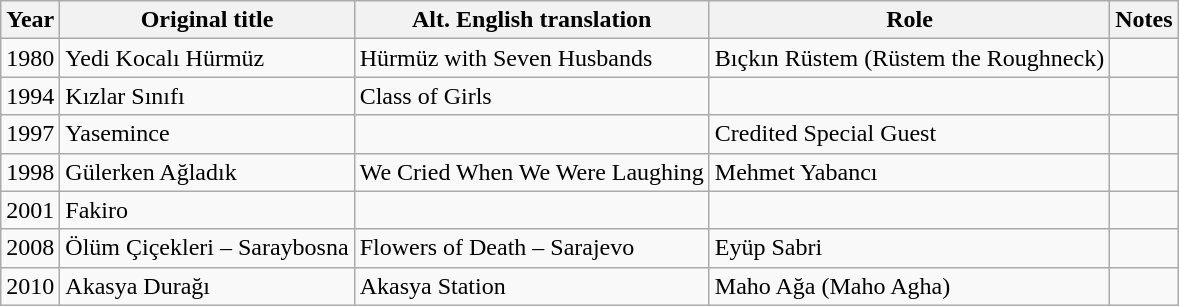<table class="wikitable sortable">
<tr>
<th>Year</th>
<th>Original title</th>
<th>Alt. English translation</th>
<th>Role</th>
<th class="unsortable">Notes</th>
</tr>
<tr>
<td>1980</td>
<td>Yedi Kocalı Hürmüz</td>
<td>Hürmüz with Seven Husbands</td>
<td>Bıçkın Rüstem (Rüstem the Roughneck)</td>
<td></td>
</tr>
<tr>
<td>1994</td>
<td>Kızlar Sınıfı</td>
<td>Class of Girls</td>
<td></td>
<td></td>
</tr>
<tr>
<td>1997</td>
<td>Yasemince</td>
<td></td>
<td>Credited Special Guest</td>
<td></td>
</tr>
<tr>
<td>1998</td>
<td>Gülerken Ağladık</td>
<td>We Cried When We Were Laughing</td>
<td>Mehmet Yabancı</td>
<td></td>
</tr>
<tr>
<td>2001</td>
<td>Fakiro</td>
<td></td>
<td></td>
<td></td>
</tr>
<tr>
<td>2008</td>
<td>Ölüm Çiçekleri – Saraybosna</td>
<td>Flowers of Death – Sarajevo</td>
<td>Eyüp Sabri</td>
<td></td>
</tr>
<tr>
<td>2010</td>
<td>Akasya Durağı</td>
<td>Akasya Station</td>
<td>Maho Ağa (Maho Agha)</td>
<td></td>
</tr>
</table>
